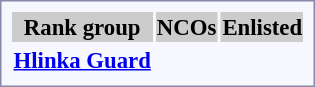<table style="border:1px solid #8888aa; background-color:#f7f8ff; padding:5px; font-size:95%; margin: 0px 12px 12px 0px;">
<tr style="background-color:#CCCCCC; text-align:center;">
<th>Rank group</th>
<th colspan=3>NCOs</th>
<th>Enlisted</th>
</tr>
<tr style="text-align:center;">
<td rowspan=2><strong> <a href='#'>Hlinka Guard</a></strong></td>
<td></td>
<td></td>
<td></td>
<td></td>
</tr>
<tr style="text-align:center;">
<td></td>
<td></td>
<td></td>
<td></td>
</tr>
</table>
